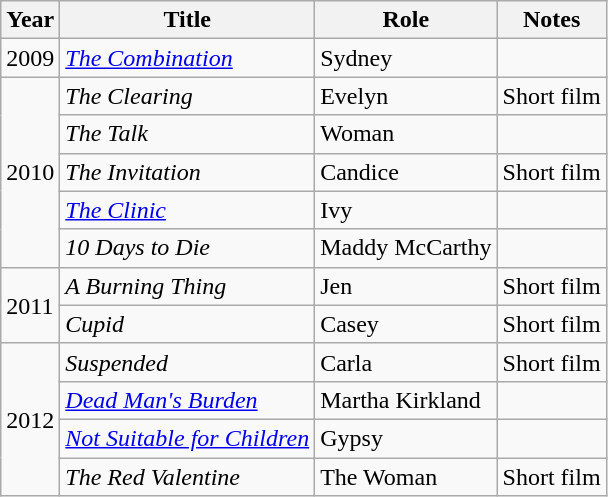<table class="wikitable sortable">
<tr>
<th>Year</th>
<th>Title</th>
<th>Role</th>
<th class="unsortable">Notes</th>
</tr>
<tr>
<td>2009</td>
<td><em><a href='#'>The Combination</a></em></td>
<td>Sydney</td>
<td></td>
</tr>
<tr>
<td rowspan="5">2010</td>
<td><em>The Clearing</em></td>
<td>Evelyn</td>
<td>Short film</td>
</tr>
<tr>
<td><em>The Talk</em></td>
<td>Woman</td>
<td></td>
</tr>
<tr>
<td><em>The Invitation</em></td>
<td>Candice</td>
<td>Short film</td>
</tr>
<tr>
<td><em><a href='#'>The Clinic</a></em></td>
<td>Ivy</td>
<td></td>
</tr>
<tr>
<td><em>10 Days to Die</em></td>
<td>Maddy McCarthy</td>
<td></td>
</tr>
<tr>
<td rowspan="2">2011</td>
<td><em>A Burning Thing</em></td>
<td>Jen</td>
<td>Short film</td>
</tr>
<tr>
<td><em>Cupid</em></td>
<td>Casey</td>
<td>Short film</td>
</tr>
<tr>
<td rowspan="4">2012</td>
<td><em>Suspended</em></td>
<td>Carla</td>
<td>Short film</td>
</tr>
<tr>
<td><em><a href='#'>Dead Man's Burden</a></em></td>
<td>Martha Kirkland</td>
<td></td>
</tr>
<tr>
<td><em><a href='#'>Not Suitable for Children</a></em></td>
<td>Gypsy</td>
<td></td>
</tr>
<tr>
<td><em>The Red Valentine</em></td>
<td>The Woman</td>
<td>Short film</td>
</tr>
</table>
